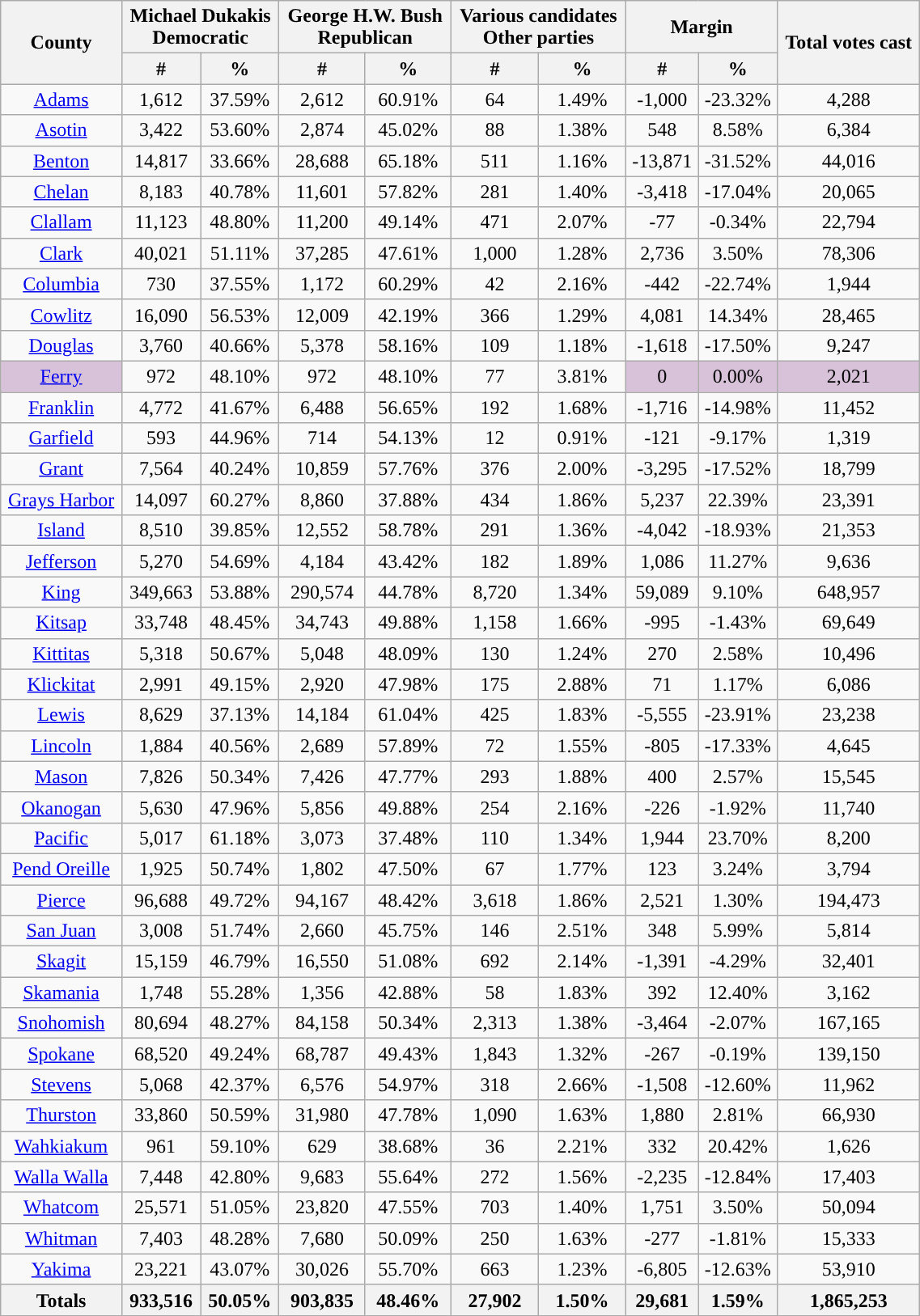<table width="60%" class="wikitable sortable" style="text-align:center">
<tr>
<th style="text-align:center;" rowspan="2">County</th>
<th style="text-align:center;" colspan="2">Michael Dukakis<br>Democratic</th>
<th style="text-align:center;" colspan="2">George H.W. Bush<br>Republican</th>
<th style="text-align:center;" colspan="2">Various candidates<br>Other parties</th>
<th style="text-align:center;" colspan="2">Margin</th>
<th style="text-align:center;" rowspan="2">Total votes cast</th>
</tr>
<tr>
<th style="text-align:center;" data-sort-type="number">#</th>
<th style="text-align:center;" data-sort-type="number">%</th>
<th style="text-align:center;" data-sort-type="number">#</th>
<th style="text-align:center;" data-sort-type="number">%</th>
<th style="text-align:center;" data-sort-type="number">#</th>
<th style="text-align:center;" data-sort-type="number">%</th>
<th style="text-align:center;" data-sort-type="number">#</th>
<th style="text-align:center;" data-sort-type="number">%</th>
</tr>
<tr style="text-align:center;">
<td><a href='#'>Adams</a></td>
<td>1,612</td>
<td>37.59%</td>
<td>2,612</td>
<td>60.91%</td>
<td>64</td>
<td>1.49%</td>
<td>-1,000</td>
<td>-23.32%</td>
<td>4,288</td>
</tr>
<tr style="text-align:center;">
<td><a href='#'>Asotin</a></td>
<td>3,422</td>
<td>53.60%</td>
<td>2,874</td>
<td>45.02%</td>
<td>88</td>
<td>1.38%</td>
<td>548</td>
<td>8.58%</td>
<td>6,384</td>
</tr>
<tr style="text-align:center;">
<td><a href='#'>Benton</a></td>
<td>14,817</td>
<td>33.66%</td>
<td>28,688</td>
<td>65.18%</td>
<td>511</td>
<td>1.16%</td>
<td>-13,871</td>
<td>-31.52%</td>
<td>44,016</td>
</tr>
<tr style="text-align:center;">
<td><a href='#'>Chelan</a></td>
<td>8,183</td>
<td>40.78%</td>
<td>11,601</td>
<td>57.82%</td>
<td>281</td>
<td>1.40%</td>
<td>-3,418</td>
<td>-17.04%</td>
<td>20,065</td>
</tr>
<tr style="text-align:center;">
<td><a href='#'>Clallam</a></td>
<td>11,123</td>
<td>48.80%</td>
<td>11,200</td>
<td>49.14%</td>
<td>471</td>
<td>2.07%</td>
<td>-77</td>
<td>-0.34%</td>
<td>22,794</td>
</tr>
<tr style="text-align:center;">
<td><a href='#'>Clark</a></td>
<td>40,021</td>
<td>51.11%</td>
<td>37,285</td>
<td>47.61%</td>
<td>1,000</td>
<td>1.28%</td>
<td>2,736</td>
<td>3.50%</td>
<td>78,306</td>
</tr>
<tr style="text-align:center;">
<td><a href='#'>Columbia</a></td>
<td>730</td>
<td>37.55%</td>
<td>1,172</td>
<td>60.29%</td>
<td>42</td>
<td>2.16%</td>
<td>-442</td>
<td>-22.74%</td>
<td>1,944</td>
</tr>
<tr style="text-align:center;">
<td><a href='#'>Cowlitz</a></td>
<td>16,090</td>
<td>56.53%</td>
<td>12,009</td>
<td>42.19%</td>
<td>366</td>
<td>1.29%</td>
<td>4,081</td>
<td>14.34%</td>
<td>28,465</td>
</tr>
<tr style="text-align:center;">
<td><a href='#'>Douglas</a></td>
<td>3,760</td>
<td>40.66%</td>
<td>5,378</td>
<td>58.16%</td>
<td>109</td>
<td>1.18%</td>
<td>-1,618</td>
<td>-17.50%</td>
<td>9,247</td>
</tr>
<tr style="text-align:center;">
<td style="background:#d8c2da"><a href='#'>Ferry</a></td>
<td>972</td>
<td>48.10%</td>
<td>972</td>
<td>48.10%</td>
<td>77</td>
<td>3.81%</td>
<td style="background:#d8c2da">0</td>
<td style="background:#d8c2da">0.00%</td>
<td style="background:#d8c2da">2,021</td>
</tr>
<tr style="text-align:center;">
<td><a href='#'>Franklin</a></td>
<td>4,772</td>
<td>41.67%</td>
<td>6,488</td>
<td>56.65%</td>
<td>192</td>
<td>1.68%</td>
<td>-1,716</td>
<td>-14.98%</td>
<td>11,452</td>
</tr>
<tr style="text-align:center;">
<td><a href='#'>Garfield</a></td>
<td>593</td>
<td>44.96%</td>
<td>714</td>
<td>54.13%</td>
<td>12</td>
<td>0.91%</td>
<td>-121</td>
<td>-9.17%</td>
<td>1,319</td>
</tr>
<tr style="text-align:center;">
<td><a href='#'>Grant</a></td>
<td>7,564</td>
<td>40.24%</td>
<td>10,859</td>
<td>57.76%</td>
<td>376</td>
<td>2.00%</td>
<td>-3,295</td>
<td>-17.52%</td>
<td>18,799</td>
</tr>
<tr style="text-align:center;">
<td><a href='#'>Grays Harbor</a></td>
<td>14,097</td>
<td>60.27%</td>
<td>8,860</td>
<td>37.88%</td>
<td>434</td>
<td>1.86%</td>
<td>5,237</td>
<td>22.39%</td>
<td>23,391</td>
</tr>
<tr style="text-align:center;">
<td><a href='#'>Island</a></td>
<td>8,510</td>
<td>39.85%</td>
<td>12,552</td>
<td>58.78%</td>
<td>291</td>
<td>1.36%</td>
<td>-4,042</td>
<td>-18.93%</td>
<td>21,353</td>
</tr>
<tr style="text-align:center;">
<td><a href='#'>Jefferson</a></td>
<td>5,270</td>
<td>54.69%</td>
<td>4,184</td>
<td>43.42%</td>
<td>182</td>
<td>1.89%</td>
<td>1,086</td>
<td>11.27%</td>
<td>9,636</td>
</tr>
<tr style="text-align:center;">
<td><a href='#'>King</a></td>
<td>349,663</td>
<td>53.88%</td>
<td>290,574</td>
<td>44.78%</td>
<td>8,720</td>
<td>1.34%</td>
<td>59,089</td>
<td>9.10%</td>
<td>648,957</td>
</tr>
<tr style="text-align:center;">
<td><a href='#'>Kitsap</a></td>
<td>33,748</td>
<td>48.45%</td>
<td>34,743</td>
<td>49.88%</td>
<td>1,158</td>
<td>1.66%</td>
<td>-995</td>
<td>-1.43%</td>
<td>69,649</td>
</tr>
<tr style="text-align:center;">
<td><a href='#'>Kittitas</a></td>
<td>5,318</td>
<td>50.67%</td>
<td>5,048</td>
<td>48.09%</td>
<td>130</td>
<td>1.24%</td>
<td>270</td>
<td>2.58%</td>
<td>10,496</td>
</tr>
<tr style="text-align:center;">
<td><a href='#'>Klickitat</a></td>
<td>2,991</td>
<td>49.15%</td>
<td>2,920</td>
<td>47.98%</td>
<td>175</td>
<td>2.88%</td>
<td>71</td>
<td>1.17%</td>
<td>6,086</td>
</tr>
<tr style="text-align:center;">
<td><a href='#'>Lewis</a></td>
<td>8,629</td>
<td>37.13%</td>
<td>14,184</td>
<td>61.04%</td>
<td>425</td>
<td>1.83%</td>
<td>-5,555</td>
<td>-23.91%</td>
<td>23,238</td>
</tr>
<tr style="text-align:center;">
<td><a href='#'>Lincoln</a></td>
<td>1,884</td>
<td>40.56%</td>
<td>2,689</td>
<td>57.89%</td>
<td>72</td>
<td>1.55%</td>
<td>-805</td>
<td>-17.33%</td>
<td>4,645</td>
</tr>
<tr style="text-align:center;">
<td><a href='#'>Mason</a></td>
<td>7,826</td>
<td>50.34%</td>
<td>7,426</td>
<td>47.77%</td>
<td>293</td>
<td>1.88%</td>
<td>400</td>
<td>2.57%</td>
<td>15,545</td>
</tr>
<tr style="text-align:center;">
<td><a href='#'>Okanogan</a></td>
<td>5,630</td>
<td>47.96%</td>
<td>5,856</td>
<td>49.88%</td>
<td>254</td>
<td>2.16%</td>
<td>-226</td>
<td>-1.92%</td>
<td>11,740</td>
</tr>
<tr style="text-align:center;">
<td><a href='#'>Pacific</a></td>
<td>5,017</td>
<td>61.18%</td>
<td>3,073</td>
<td>37.48%</td>
<td>110</td>
<td>1.34%</td>
<td>1,944</td>
<td>23.70%</td>
<td>8,200</td>
</tr>
<tr style="text-align:center;">
<td><a href='#'>Pend Oreille</a></td>
<td>1,925</td>
<td>50.74%</td>
<td>1,802</td>
<td>47.50%</td>
<td>67</td>
<td>1.77%</td>
<td>123</td>
<td>3.24%</td>
<td>3,794</td>
</tr>
<tr style="text-align:center;">
<td><a href='#'>Pierce</a></td>
<td>96,688</td>
<td>49.72%</td>
<td>94,167</td>
<td>48.42%</td>
<td>3,618</td>
<td>1.86%</td>
<td>2,521</td>
<td>1.30%</td>
<td>194,473</td>
</tr>
<tr style="text-align:center;">
<td><a href='#'>San Juan</a></td>
<td>3,008</td>
<td>51.74%</td>
<td>2,660</td>
<td>45.75%</td>
<td>146</td>
<td>2.51%</td>
<td>348</td>
<td>5.99%</td>
<td>5,814</td>
</tr>
<tr style="text-align:center;">
<td><a href='#'>Skagit</a></td>
<td>15,159</td>
<td>46.79%</td>
<td>16,550</td>
<td>51.08%</td>
<td>692</td>
<td>2.14%</td>
<td>-1,391</td>
<td>-4.29%</td>
<td>32,401</td>
</tr>
<tr style="text-align:center;">
<td><a href='#'>Skamania</a></td>
<td>1,748</td>
<td>55.28%</td>
<td>1,356</td>
<td>42.88%</td>
<td>58</td>
<td>1.83%</td>
<td>392</td>
<td>12.40%</td>
<td>3,162</td>
</tr>
<tr style="text-align:center;">
<td><a href='#'>Snohomish</a></td>
<td>80,694</td>
<td>48.27%</td>
<td>84,158</td>
<td>50.34%</td>
<td>2,313</td>
<td>1.38%</td>
<td>-3,464</td>
<td>-2.07%</td>
<td>167,165</td>
</tr>
<tr style="text-align:center;">
<td><a href='#'>Spokane</a></td>
<td>68,520</td>
<td>49.24%</td>
<td>68,787</td>
<td>49.43%</td>
<td>1,843</td>
<td>1.32%</td>
<td>-267</td>
<td>-0.19%</td>
<td>139,150</td>
</tr>
<tr style="text-align:center;">
<td><a href='#'>Stevens</a></td>
<td>5,068</td>
<td>42.37%</td>
<td>6,576</td>
<td>54.97%</td>
<td>318</td>
<td>2.66%</td>
<td>-1,508</td>
<td>-12.60%</td>
<td>11,962</td>
</tr>
<tr style="text-align:center;">
<td><a href='#'>Thurston</a></td>
<td>33,860</td>
<td>50.59%</td>
<td>31,980</td>
<td>47.78%</td>
<td>1,090</td>
<td>1.63%</td>
<td>1,880</td>
<td>2.81%</td>
<td>66,930</td>
</tr>
<tr style="text-align:center;">
<td><a href='#'>Wahkiakum</a></td>
<td>961</td>
<td>59.10%</td>
<td>629</td>
<td>38.68%</td>
<td>36</td>
<td>2.21%</td>
<td>332</td>
<td>20.42%</td>
<td>1,626</td>
</tr>
<tr style="text-align:center;">
<td><a href='#'>Walla Walla</a></td>
<td>7,448</td>
<td>42.80%</td>
<td>9,683</td>
<td>55.64%</td>
<td>272</td>
<td>1.56%</td>
<td>-2,235</td>
<td>-12.84%</td>
<td>17,403</td>
</tr>
<tr style="text-align:center;">
<td><a href='#'>Whatcom</a></td>
<td>25,571</td>
<td>51.05%</td>
<td>23,820</td>
<td>47.55%</td>
<td>703</td>
<td>1.40%</td>
<td>1,751</td>
<td>3.50%</td>
<td>50,094</td>
</tr>
<tr style="text-align:center;">
<td><a href='#'>Whitman</a></td>
<td>7,403</td>
<td>48.28%</td>
<td>7,680</td>
<td>50.09%</td>
<td>250</td>
<td>1.63%</td>
<td>-277</td>
<td>-1.81%</td>
<td>15,333</td>
</tr>
<tr style="text-align:center;">
<td><a href='#'>Yakima</a></td>
<td>23,221</td>
<td>43.07%</td>
<td>30,026</td>
<td>55.70%</td>
<td>663</td>
<td>1.23%</td>
<td>-6,805</td>
<td>-12.63%</td>
<td>53,910</td>
</tr>
<tr style="text-align:center;">
<th>Totals</th>
<th>933,516</th>
<th>50.05%</th>
<th>903,835</th>
<th>48.46%</th>
<th>27,902</th>
<th>1.50%</th>
<th>29,681</th>
<th>1.59%</th>
<th>1,865,253</th>
</tr>
</table>
